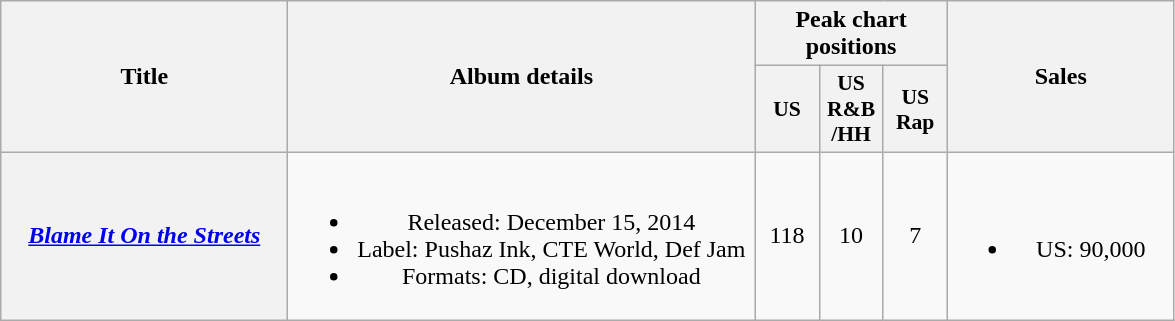<table class="wikitable plainrowheaders" style="text-align:center;">
<tr>
<th scope="col" rowspan="2" style="width:11.5em;">Title</th>
<th scope="col" rowspan="2" style="width:19em;">Album details</th>
<th scope="col" colspan="3">Peak chart positions</th>
<th scope="col" rowspan="2" style="width:9em;">Sales</th>
</tr>
<tr>
<th scope="col" style="width:2.5em;font-size:90%;">US<br></th>
<th scope="col" style="width:2.5em;font-size:90%;">US<br>R&B<br>/HH<br></th>
<th scope="col" style="width:2.5em;font-size:90%;">US<br>Rap<br></th>
</tr>
<tr>
<th scope="row"><em><a href='#'>Blame It On the Streets</a></em></th>
<td><br><ul><li>Released: December 15, 2014</li><li>Label: Pushaz Ink, CTE World, Def Jam</li><li>Formats: CD, digital download</li></ul></td>
<td>118</td>
<td>10</td>
<td>7</td>
<td><br><ul><li>US: 90,000</li></ul></td>
</tr>
</table>
